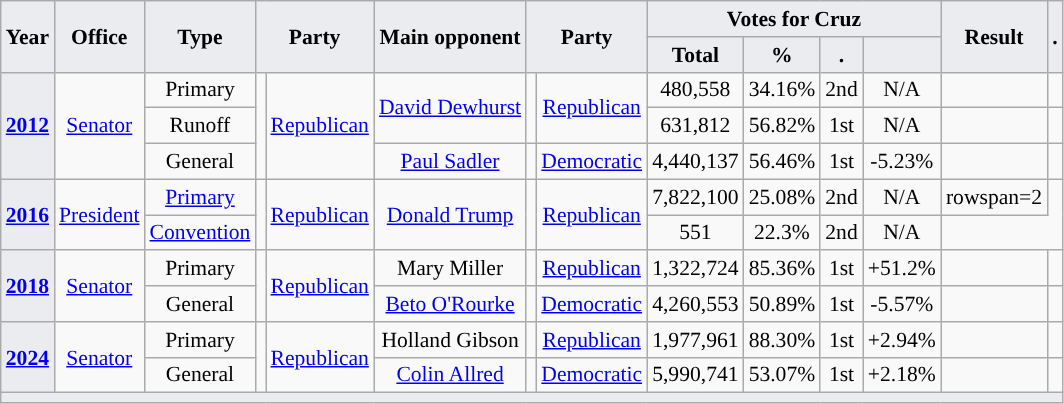<table class="wikitable" style="font-size:90%; text-align:center;">
<tr>
<th style="background-color:#EAECF0;" rowspan=2>Year</th>
<th style="background-color:#EAECF0;" rowspan=2>Office</th>
<th style="background-color:#EAECF0;" rowspan=2>Type</th>
<th style="background-color:#EAECF0;" colspan=2 rowspan=2>Party</th>
<th style="background-color:#EAECF0;" rowspan=2>Main opponent</th>
<th style="background-color:#EAECF0;" colspan=2 rowspan=2>Party</th>
<th style="background-color:#EAECF0;" colspan=4>Votes for Cruz</th>
<th style="background-color:#EAECF0;" rowspan=2>Result</th>
<th style="background-color:#EAECF0;" rowspan=2>.</th>
</tr>
<tr>
<th style="background-color:#EAECF0;">Total</th>
<th style="background-color:#EAECF0;">%</th>
<th style="background-color:#EAECF0;">.</th>
<th style="background-color:#EAECF0;"></th>
</tr>
<tr>
<th style="background-color:#EAECF0;" rowspan=3><a href='#'>2012</a></th>
<td rowspan=3><a href='#'>Senator</a></td>
<td>Primary</td>
<td rowspan=3 style="background-color:"></td>
<td rowspan=3><a href='#'>Republican</a></td>
<td rowspan=2><a href='#'>David Dewhurst</a></td>
<td rowspan=2 style="background-color:"></td>
<td rowspan=2><a href='#'>Republican</a></td>
<td>480,558</td>
<td>34.16%</td>
<td>2nd</td>
<td>N/A</td>
<td></td>
<td></td>
</tr>
<tr>
<td>Runoff</td>
<td>631,812</td>
<td>56.82%</td>
<td>1st</td>
<td>N/A</td>
<td></td>
<td></td>
</tr>
<tr>
<td>General</td>
<td><a href='#'>Paul Sadler</a></td>
<td style="background-color:"></td>
<td><a href='#'>Democratic</a></td>
<td>4,440,137</td>
<td>56.46%</td>
<td>1st</td>
<td>-5.23%</td>
<td></td>
<td></td>
</tr>
<tr>
<th style="background-color:#EAECF0;" rowspan=2><a href='#'>2016</a></th>
<td rowspan=2><a href='#'>President</a></td>
<td><a href='#'>Primary</a></td>
<td rowspan=2 style="background-color:"></td>
<td rowspan=2><a href='#'>Republican</a></td>
<td rowspan=2><a href='#'>Donald Trump</a></td>
<td rowspan=2 style="background-color:"></td>
<td rowspan=2><a href='#'>Republican</a></td>
<td>7,822,100</td>
<td>25.08%</td>
<td>2nd</td>
<td>N/A</td>
<td>rowspan=2 </td>
</tr>
<tr>
<td><a href='#'>Convention</a></td>
<td>551</td>
<td>22.3%</td>
<td>2nd</td>
<td>N/A</td>
</tr>
<tr>
<th style="background-color:#EAECF0;" rowspan=2><a href='#'>2018</a></th>
<td rowspan=2><a href='#'>Senator</a></td>
<td>Primary</td>
<td rowspan=2 style="background-color:"></td>
<td rowspan=2><a href='#'>Republican</a></td>
<td>Mary Miller</td>
<td style="background-color:"></td>
<td><a href='#'>Republican</a></td>
<td>1,322,724</td>
<td>85.36%</td>
<td>1st</td>
<td>+51.2%</td>
<td></td>
<td></td>
</tr>
<tr>
<td>General</td>
<td><a href='#'>Beto O'Rourke</a></td>
<td style="background-color:"></td>
<td><a href='#'>Democratic</a></td>
<td>4,260,553</td>
<td>50.89%</td>
<td>1st</td>
<td>-5.57%</td>
<td></td>
<td></td>
</tr>
<tr>
<th style="background-color:#EAECF0;" rowspan=2><a href='#'>2024</a></th>
<td rowspan=2><a href='#'>Senator</a></td>
<td>Primary</td>
<td rowspan=2 style="background-color:"></td>
<td rowspan=2><a href='#'>Republican</a></td>
<td>Holland Gibson</td>
<td style="background-color:"></td>
<td><a href='#'>Republican</a></td>
<td>1,977,961</td>
<td>88.30%</td>
<td>1st</td>
<td>+2.94%</td>
<td></td>
<td></td>
</tr>
<tr>
<td>General</td>
<td><a href='#'>Colin Allred</a></td>
<td style="background-color:"></td>
<td><a href='#'>Democratic</a></td>
<td>5,990,741</td>
<td>53.07%</td>
<td>1st</td>
<td>+2.18%</td>
<td></td>
<td></td>
</tr>
<tr>
<td style="background-color:#EAECF0;" colspan=14></td>
</tr>
</table>
